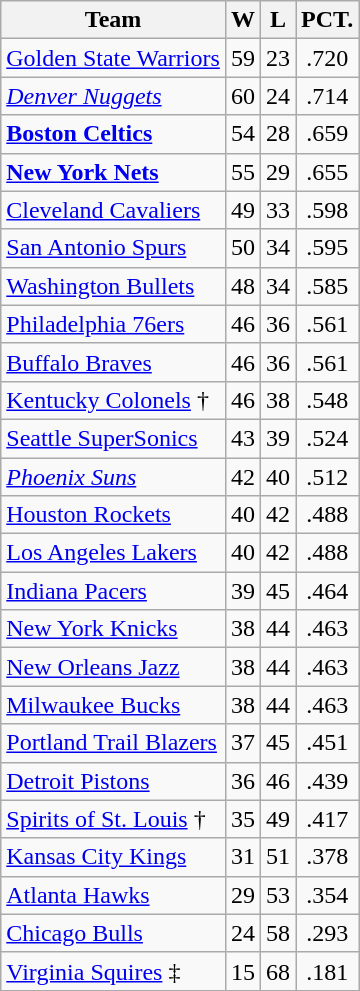<table class="wikitable" style="text-align:center;">
<tr>
<th>Team</th>
<th>W</th>
<th>L</th>
<th>PCT.</th>
</tr>
<tr>
<td align="left"><a href='#'>Golden State Warriors</a></td>
<td>59</td>
<td>23</td>
<td>.720</td>
</tr>
<tr>
<td align="left"><em><a href='#'>Denver Nuggets</a></em></td>
<td>60</td>
<td>24</td>
<td>.714</td>
</tr>
<tr>
<td align="left"><strong><a href='#'>Boston Celtics</a></strong></td>
<td>54</td>
<td>28</td>
<td>.659</td>
</tr>
<tr>
<td align="left"><strong><a href='#'>New York Nets</a></strong></td>
<td>55</td>
<td>29</td>
<td>.655</td>
</tr>
<tr>
<td align="left"><a href='#'>Cleveland Cavaliers</a></td>
<td>49</td>
<td>33</td>
<td>.598</td>
</tr>
<tr>
<td align="left"><a href='#'>San Antonio Spurs</a></td>
<td>50</td>
<td>34</td>
<td>.595</td>
</tr>
<tr>
<td align="left"><a href='#'>Washington Bullets</a></td>
<td>48</td>
<td>34</td>
<td>.585</td>
</tr>
<tr>
<td align="left"><a href='#'>Philadelphia 76ers</a></td>
<td>46</td>
<td>36</td>
<td>.561</td>
</tr>
<tr>
<td align="left"><a href='#'>Buffalo Braves</a></td>
<td>46</td>
<td>36</td>
<td>.561</td>
</tr>
<tr>
<td align="left"><a href='#'>Kentucky Colonels</a> †</td>
<td>46</td>
<td>38</td>
<td>.548</td>
</tr>
<tr>
<td align="left"><a href='#'>Seattle SuperSonics</a></td>
<td>43</td>
<td>39</td>
<td>.524</td>
</tr>
<tr>
<td align="left"><em><a href='#'>Phoenix Suns</a></em></td>
<td>42</td>
<td>40</td>
<td>.512</td>
</tr>
<tr>
<td align="left"><a href='#'>Houston Rockets</a></td>
<td>40</td>
<td>42</td>
<td>.488</td>
</tr>
<tr>
<td align="left"><a href='#'>Los Angeles Lakers</a></td>
<td>40</td>
<td>42</td>
<td>.488</td>
</tr>
<tr>
<td align="left"><a href='#'>Indiana Pacers</a></td>
<td>39</td>
<td>45</td>
<td>.464</td>
</tr>
<tr>
<td align="left"><a href='#'>New York Knicks</a></td>
<td>38</td>
<td>44</td>
<td>.463</td>
</tr>
<tr>
<td align="left"><a href='#'>New Orleans Jazz</a></td>
<td>38</td>
<td>44</td>
<td>.463</td>
</tr>
<tr>
<td align="left"><a href='#'>Milwaukee Bucks</a></td>
<td>38</td>
<td>44</td>
<td>.463</td>
</tr>
<tr>
<td align="left"><a href='#'>Portland Trail Blazers</a></td>
<td>37</td>
<td>45</td>
<td>.451</td>
</tr>
<tr>
<td align="left"><a href='#'>Detroit Pistons</a></td>
<td>36</td>
<td>46</td>
<td>.439</td>
</tr>
<tr>
<td align="left"><a href='#'>Spirits of St. Louis</a> †</td>
<td>35</td>
<td>49</td>
<td>.417</td>
</tr>
<tr>
<td align="left"><a href='#'>Kansas City Kings</a></td>
<td>31</td>
<td>51</td>
<td>.378</td>
</tr>
<tr>
<td align="left"><a href='#'>Atlanta Hawks</a></td>
<td>29</td>
<td>53</td>
<td>.354</td>
</tr>
<tr>
<td align="left"><a href='#'>Chicago Bulls</a></td>
<td>24</td>
<td>58</td>
<td>.293</td>
</tr>
<tr>
<td align="left"><a href='#'>Virginia Squires</a> ‡</td>
<td>15</td>
<td>68</td>
<td>.181</td>
</tr>
</table>
